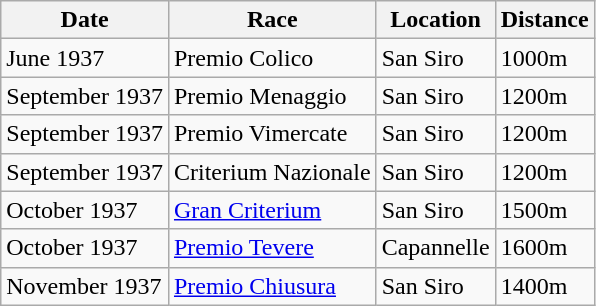<table class="wikitable">
<tr>
<th>Date</th>
<th>Race</th>
<th>Location</th>
<th>Distance</th>
</tr>
<tr>
<td>June 1937</td>
<td>Premio Colico</td>
<td>San Siro</td>
<td>1000m</td>
</tr>
<tr>
<td>September 1937</td>
<td>Premio Menaggio</td>
<td>San Siro</td>
<td>1200m</td>
</tr>
<tr>
<td>September 1937</td>
<td>Premio Vimercate</td>
<td>San Siro</td>
<td>1200m</td>
</tr>
<tr>
<td>September 1937</td>
<td>Criterium Nazionale</td>
<td>San Siro</td>
<td>1200m</td>
</tr>
<tr>
<td>October 1937</td>
<td><a href='#'>Gran Criterium</a></td>
<td>San Siro</td>
<td>1500m</td>
</tr>
<tr>
<td>October 1937</td>
<td><a href='#'>Premio Tevere</a></td>
<td>Capannelle</td>
<td>1600m</td>
</tr>
<tr>
<td>November 1937</td>
<td><a href='#'>Premio Chiusura</a></td>
<td>San Siro</td>
<td>1400m</td>
</tr>
</table>
